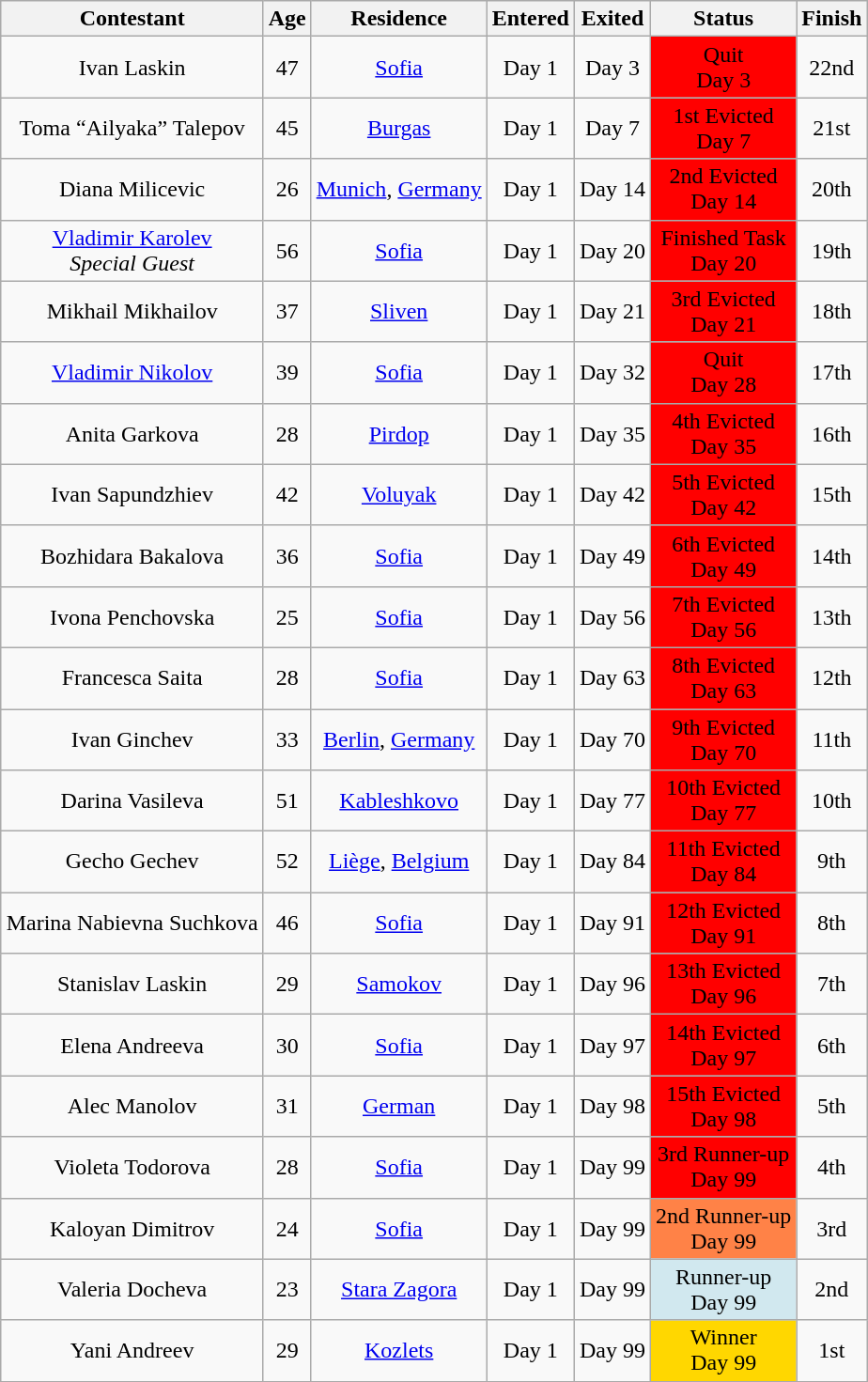<table class="wikitable sortable" style="margin:auto; text-align:center">
<tr>
<th>Contestant</th>
<th>Age</th>
<th>Residence</th>
<th>Entered</th>
<th>Exited</th>
<th>Status</th>
<th>Finish</th>
</tr>
<tr>
<td>Ivan Laskin</td>
<td>47</td>
<td><a href='#'>Sofia</a></td>
<td>Day 1</td>
<td>Day 3</td>
<td style="background:#ff0000;">Quit<br>Day 3</td>
<td>22nd</td>
</tr>
<tr>
<td>Toma “Ailyaka” Talepov</td>
<td>45</td>
<td><a href='#'>Burgas</a></td>
<td>Day 1</td>
<td>Day 7</td>
<td style="background:#ff0000;">1st Evicted<br>Day 7</td>
<td>21st</td>
</tr>
<tr>
<td>Diana Milicevic</td>
<td>26</td>
<td><a href='#'>Munich</a>, <a href='#'>Germany</a></td>
<td>Day 1</td>
<td>Day 14</td>
<td style="background:#ff0000;">2nd Evicted<br>Day 14</td>
<td>20th</td>
</tr>
<tr>
<td><a href='#'>Vladimir Karolev</a><br><em>Special Guest</em></td>
<td>56</td>
<td><a href='#'>Sofia</a></td>
<td>Day 1</td>
<td>Day 20</td>
<td style="background:#ff0000;">Finished Task<br>Day 20</td>
<td>19th</td>
</tr>
<tr>
<td>Mikhail Mikhailov</td>
<td>37</td>
<td><a href='#'>Sliven</a></td>
<td>Day 1</td>
<td>Day 21</td>
<td style="background:#ff0000;">3rd Evicted<br>Day 21</td>
<td>18th</td>
</tr>
<tr>
<td><a href='#'>Vladimir Nikolov</a></td>
<td>39</td>
<td><a href='#'>Sofia</a></td>
<td>Day 1</td>
<td>Day 32</td>
<td style="background:#ff0000;">Quit<br>Day 28</td>
<td>17th</td>
</tr>
<tr>
<td>Anita Garkova</td>
<td>28</td>
<td><a href='#'>Pirdop</a></td>
<td>Day 1</td>
<td>Day 35</td>
<td style="background:#ff0000;">4th Evicted<br>Day 35</td>
<td>16th</td>
</tr>
<tr>
<td>Ivan Sapundzhiev</td>
<td>42</td>
<td><a href='#'>Voluyak</a></td>
<td>Day 1</td>
<td>Day 42</td>
<td style="background:#ff0000;">5th Evicted<br>Day 42</td>
<td>15th</td>
</tr>
<tr>
<td>Bozhidara Bakalova</td>
<td>36</td>
<td><a href='#'>Sofia</a></td>
<td>Day 1</td>
<td>Day 49</td>
<td style="background:#ff0000;">6th Evicted<br>Day 49</td>
<td>14th</td>
</tr>
<tr>
<td>Ivona Penchovska</td>
<td>25</td>
<td><a href='#'>Sofia</a></td>
<td>Day 1</td>
<td>Day 56</td>
<td style="background:#ff0000;">7th Evicted<br>Day 56</td>
<td>13th</td>
</tr>
<tr>
<td>Francesca Saita</td>
<td>28</td>
<td><a href='#'>Sofia</a></td>
<td>Day 1</td>
<td>Day 63</td>
<td style="background:#ff0000;">8th Evicted<br>Day 63</td>
<td>12th</td>
</tr>
<tr>
<td>Ivan Ginchev</td>
<td>33</td>
<td><a href='#'>Berlin</a>, <a href='#'>Germany</a></td>
<td>Day 1</td>
<td>Day 70</td>
<td style="background:#ff0000;">9th Evicted<br>Day 70</td>
<td>11th</td>
</tr>
<tr>
<td>Darina Vasileva</td>
<td>51</td>
<td><a href='#'>Kableshkovo</a></td>
<td>Day 1</td>
<td>Day 77</td>
<td style="background:#ff0000;">10th Evicted<br>Day 77</td>
<td>10th</td>
</tr>
<tr>
<td>Gecho Gechev</td>
<td>52</td>
<td><a href='#'>Liège</a>, <a href='#'>Belgium</a></td>
<td>Day 1</td>
<td>Day 84</td>
<td style="background:#ff0000;">11th Evicted<br>Day 84</td>
<td>9th</td>
</tr>
<tr>
<td>Marina Nabievna Suchkova</td>
<td>46</td>
<td><a href='#'>Sofia</a></td>
<td>Day 1</td>
<td>Day 91</td>
<td style="background:#ff0000;">12th Evicted<br>Day 91</td>
<td>8th</td>
</tr>
<tr>
<td>Stanislav Laskin</td>
<td>29</td>
<td><a href='#'>Samokov</a></td>
<td>Day 1</td>
<td>Day 96</td>
<td style="background:#ff0000;">13th Evicted<br>Day 96</td>
<td>7th</td>
</tr>
<tr>
<td>Elena Andreeva</td>
<td>30</td>
<td><a href='#'>Sofia</a></td>
<td>Day 1</td>
<td>Day 97</td>
<td style="background:#ff0000;">14th Evicted<br>Day 97</td>
<td>6th</td>
</tr>
<tr>
<td>Alec Manolov</td>
<td>31</td>
<td><a href='#'>German</a></td>
<td>Day 1</td>
<td>Day 98</td>
<td style="background:#ff0000;">15th Evicted<br>Day 98</td>
<td>5th</td>
</tr>
<tr>
<td>Violeta Todorova</td>
<td>28</td>
<td><a href='#'>Sofia</a></td>
<td>Day 1</td>
<td>Day 99</td>
<td style="background:#ff0000;">3rd Runner-up<br>Day 99</td>
<td>4th</td>
</tr>
<tr>
<td>Kaloyan Dimitrov</td>
<td>24</td>
<td><a href='#'>Sofia</a></td>
<td>Day 1</td>
<td>Day 99</td>
<td style="background:#FF8247;">2nd Runner-up<br>Day 99</td>
<td>3rd</td>
</tr>
<tr>
<td>Valeria Docheva</td>
<td>23</td>
<td><a href='#'>Stara Zagora</a></td>
<td>Day 1</td>
<td>Day 99</td>
<td style="background:#D1E8EF;">Runner-up<br>Day 99</td>
<td>2nd</td>
</tr>
<tr>
<td>Yani Andreev</td>
<td>29</td>
<td><a href='#'>Kozlets</a></td>
<td>Day 1</td>
<td>Day 99</td>
<td style="background:gold;">Winner<br>Day 99</td>
<td>1st</td>
</tr>
<tr>
</tr>
</table>
